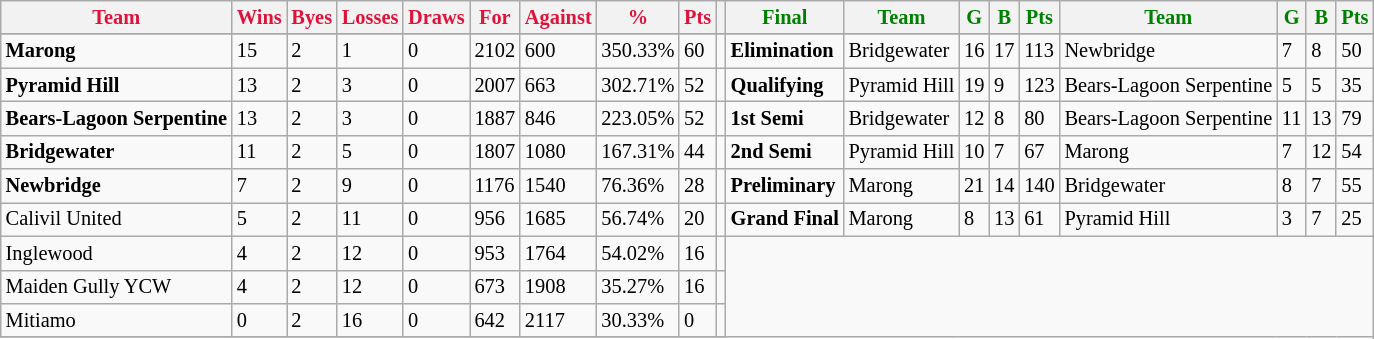<table style="font-size: 85%; text-align: left;" class="wikitable">
<tr>
<th style="color:crimson">Team</th>
<th style="color:crimson">Wins</th>
<th style="color:crimson">Byes</th>
<th style="color:crimson">Losses</th>
<th style="color:crimson">Draws</th>
<th style="color:crimson">For</th>
<th style="color:crimson">Against</th>
<th style="color:crimson">%</th>
<th style="color:crimson">Pts</th>
<th></th>
<th style="color:green">Final</th>
<th style="color:green">Team</th>
<th style="color:green">G</th>
<th style="color:green">B</th>
<th style="color:green">Pts</th>
<th style="color:green">Team</th>
<th style="color:green">G</th>
<th style="color:green">B</th>
<th style="color:green">Pts</th>
</tr>
<tr>
</tr>
<tr>
</tr>
<tr>
<td><strong>	Marong	</strong></td>
<td>15</td>
<td>2</td>
<td>1</td>
<td>0</td>
<td>2102</td>
<td>600</td>
<td>350.33%</td>
<td>60</td>
<td></td>
<td><strong>Elimination</strong></td>
<td>Bridgewater</td>
<td>16</td>
<td>17</td>
<td>113</td>
<td>Newbridge</td>
<td>7</td>
<td>8</td>
<td>50</td>
</tr>
<tr>
<td><strong>	Pyramid Hill	</strong></td>
<td>13</td>
<td>2</td>
<td>3</td>
<td>0</td>
<td>2007</td>
<td>663</td>
<td>302.71%</td>
<td>52</td>
<td></td>
<td><strong>Qualifying</strong></td>
<td>Pyramid Hill</td>
<td>19</td>
<td>9</td>
<td>123</td>
<td>Bears-Lagoon Serpentine</td>
<td>5</td>
<td>5</td>
<td>35</td>
</tr>
<tr>
<td><strong>	Bears-Lagoon Serpentine </strong></td>
<td>13</td>
<td>2</td>
<td>3</td>
<td>0</td>
<td>1887</td>
<td>846</td>
<td>223.05%</td>
<td>52</td>
<td></td>
<td><strong>1st Semi</strong></td>
<td>Bridgewater</td>
<td>12</td>
<td>8</td>
<td>80</td>
<td>Bears-Lagoon Serpentine</td>
<td>11</td>
<td>13</td>
<td>79</td>
</tr>
<tr>
<td><strong>	Bridgewater </strong></td>
<td>11</td>
<td>2</td>
<td>5</td>
<td>0</td>
<td>1807</td>
<td>1080</td>
<td>167.31%</td>
<td>44</td>
<td></td>
<td><strong>2nd Semi</strong></td>
<td>Pyramid Hill</td>
<td>10</td>
<td>7</td>
<td>67</td>
<td>Marong</td>
<td>7</td>
<td>12</td>
<td>54</td>
</tr>
<tr>
<td><strong>	Newbridge</strong></td>
<td>7</td>
<td>2</td>
<td>9</td>
<td>0</td>
<td>1176</td>
<td>1540</td>
<td>76.36%</td>
<td>28</td>
<td></td>
<td><strong>Preliminary</strong></td>
<td>Marong</td>
<td>21</td>
<td>14</td>
<td>140</td>
<td>Bridgewater</td>
<td>8</td>
<td>7</td>
<td>55</td>
</tr>
<tr>
<td>Calivil United</td>
<td>5</td>
<td>2</td>
<td>11</td>
<td>0</td>
<td>956</td>
<td>1685</td>
<td>56.74%</td>
<td>20</td>
<td></td>
<td><strong>Grand Final</strong></td>
<td>Marong</td>
<td>8</td>
<td>13</td>
<td>61</td>
<td>Pyramid Hill</td>
<td>3</td>
<td>7</td>
<td>25</td>
</tr>
<tr>
<td>Inglewood</td>
<td>4</td>
<td>2</td>
<td>12</td>
<td>0</td>
<td>953</td>
<td>1764</td>
<td>54.02%</td>
<td>16</td>
<td></td>
</tr>
<tr>
<td>Maiden Gully YCW</td>
<td>4</td>
<td>2</td>
<td>12</td>
<td>0</td>
<td>673</td>
<td>1908</td>
<td>35.27%</td>
<td>16</td>
<td></td>
</tr>
<tr>
<td>Mitiamo</td>
<td>0</td>
<td>2</td>
<td>16</td>
<td>0</td>
<td>642</td>
<td>2117</td>
<td>30.33%</td>
<td>0</td>
<td></td>
</tr>
<tr>
</tr>
</table>
